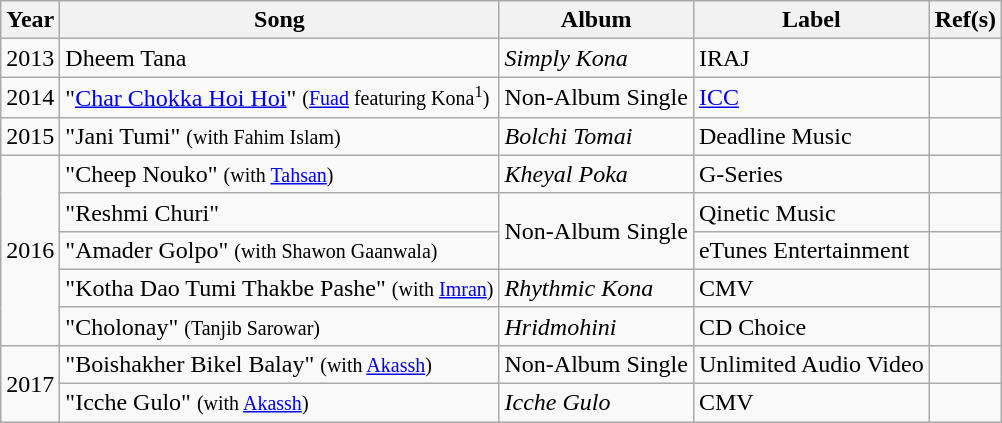<table class="wikitable">
<tr>
<th>Year</th>
<th>Song</th>
<th>Album</th>
<th>Label</th>
<th>Ref(s)</th>
</tr>
<tr>
<td>2013</td>
<td>Dheem Tana</td>
<td><em>Simply Kona</em></td>
<td>IRAJ</td>
<td></td>
</tr>
<tr>
<td>2014</td>
<td>"<a href='#'>Char Chokka Hoi Hoi</a>" <small>(<a href='#'>Fuad</a> featuring Kona<sup>1</sup>)</small></td>
<td>Non-Album Single</td>
<td><a href='#'>ICC</a></td>
<td></td>
</tr>
<tr>
<td>2015</td>
<td>"Jani Tumi" <small>(with Fahim Islam)</small></td>
<td><em>Bolchi Tomai</em></td>
<td>Deadline Music</td>
<td></td>
</tr>
<tr>
<td rowspan="5">2016</td>
<td>"Cheep Nouko" <small>(with <a href='#'>Tahsan</a>)</small></td>
<td><em>Kheyal Poka</em></td>
<td>G-Series</td>
<td></td>
</tr>
<tr>
<td>"Reshmi Churi"</td>
<td rowspan="2">Non-Album Single</td>
<td>Qinetic Music</td>
<td></td>
</tr>
<tr>
<td>"Amader Golpo" <small>(with Shawon Gaanwala)</small></td>
<td>eTunes Entertainment</td>
<td></td>
</tr>
<tr>
<td>"Kotha Dao Tumi Thakbe Pashe" <small>(with <a href='#'>Imran</a>)</small></td>
<td><em>Rhythmic Kona</em></td>
<td>CMV</td>
<td></td>
</tr>
<tr>
<td>"Cholonay" <small>(Tanjib Sarowar)</small></td>
<td><em>Hridmohini</em></td>
<td>CD Choice</td>
<td></td>
</tr>
<tr>
<td rowspan="2">2017</td>
<td>"Boishakher Bikel Balay" <small>(with <a href='#'>Akassh</a>)</small></td>
<td>Non-Album Single</td>
<td>Unlimited Audio Video</td>
<td></td>
</tr>
<tr>
<td>"Icche Gulo" <small>(with <a href='#'>Akassh</a>)</small></td>
<td><em>Icche Gulo</em></td>
<td>CMV</td>
<td></td>
</tr>
</table>
